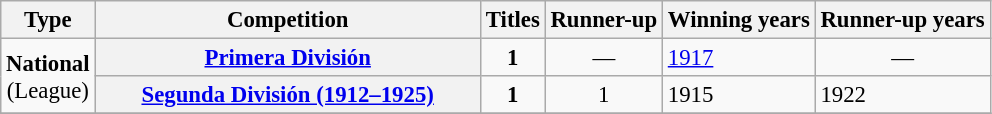<table class="wikitable plainrowheaders" style="font-size:95%; text-align:center;">
<tr>
<th>Type</th>
<th width=250px>Competition</th>
<th>Titles</th>
<th>Runner-up</th>
<th>Winning years</th>
<th>Runner-up years</th>
</tr>
<tr>
<td rowspan=2><strong>National</strong><br>(League)</td>
<th scope=col><a href='#'>Primera División</a></th>
<td><strong>1</strong></td>
<td style="text-align:center;">—</td>
<td align="left"><a href='#'>1917</a></td>
<td style="text-align:center;">—</td>
</tr>
<tr>
<th scope=col><a href='#'>Segunda División (1912–1925)</a></th>
<td><strong>1</strong></td>
<td>1</td>
<td align="left">1915</td>
<td align="left">1922</td>
</tr>
<tr>
</tr>
</table>
